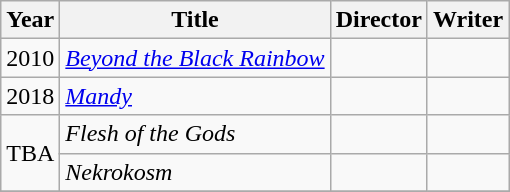<table class="wikitable plainrowheaders">
<tr>
<th>Year</th>
<th>Title</th>
<th>Director</th>
<th>Writer</th>
</tr>
<tr>
<td>2010</td>
<td><em><a href='#'>Beyond the Black Rainbow</a></em></td>
<td></td>
<td></td>
</tr>
<tr>
<td>2018</td>
<td><em><a href='#'>Mandy</a></em></td>
<td></td>
<td></td>
</tr>
<tr>
<td rowspan=2>TBA</td>
<td><em>Flesh of the Gods</em></td>
<td></td>
<td></td>
</tr>
<tr>
<td><em>Nekrokosm</em></td>
<td></td>
<td></td>
</tr>
<tr>
</tr>
</table>
